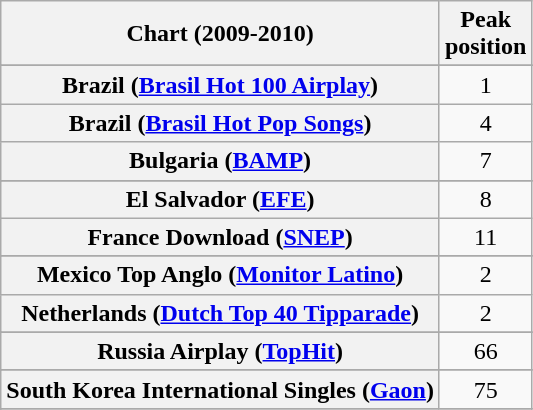<table class="wikitable sortable plainrowheaders" style="text-align:center">
<tr>
<th scope="col">Chart (2009-2010)</th>
<th scope="col">Peak<br>position</th>
</tr>
<tr>
</tr>
<tr>
</tr>
<tr>
</tr>
<tr>
</tr>
<tr>
<th scope="row">Brazil (<a href='#'>Brasil Hot 100 Airplay</a>)</th>
<td>1</td>
</tr>
<tr>
<th scope="row">Brazil (<a href='#'>Brasil Hot Pop Songs</a>)</th>
<td>4</td>
</tr>
<tr>
<th scope="row">Bulgaria (<a href='#'>BAMP</a>)</th>
<td style="text-align:center;">7</td>
</tr>
<tr>
</tr>
<tr>
</tr>
<tr>
</tr>
<tr>
</tr>
<tr>
</tr>
<tr>
</tr>
<tr>
<th scope="row">El Salvador (<a href='#'>EFE</a>)</th>
<td>8</td>
</tr>
<tr>
<th scope="row">France Download (<a href='#'>SNEP</a>)</th>
<td>11</td>
</tr>
<tr>
</tr>
<tr>
</tr>
<tr>
</tr>
<tr>
</tr>
<tr>
</tr>
<tr>
<th scope="row">Mexico Top Anglo (<a href='#'>Monitor Latino</a>)</th>
<td>2</td>
</tr>
<tr>
<th scope="row">Netherlands (<a href='#'>Dutch Top 40 Tipparade</a>)</th>
<td>2</td>
</tr>
<tr>
</tr>
<tr>
</tr>
<tr>
<th scope="row">Russia Airplay (<a href='#'>TopHit</a>)</th>
<td>66</td>
</tr>
<tr>
</tr>
<tr>
<th scope="row">South Korea International Singles (<a href='#'>Gaon</a>)</th>
<td>75</td>
</tr>
<tr>
</tr>
<tr>
</tr>
<tr>
</tr>
<tr>
</tr>
<tr>
</tr>
<tr>
</tr>
<tr>
</tr>
<tr>
</tr>
</table>
